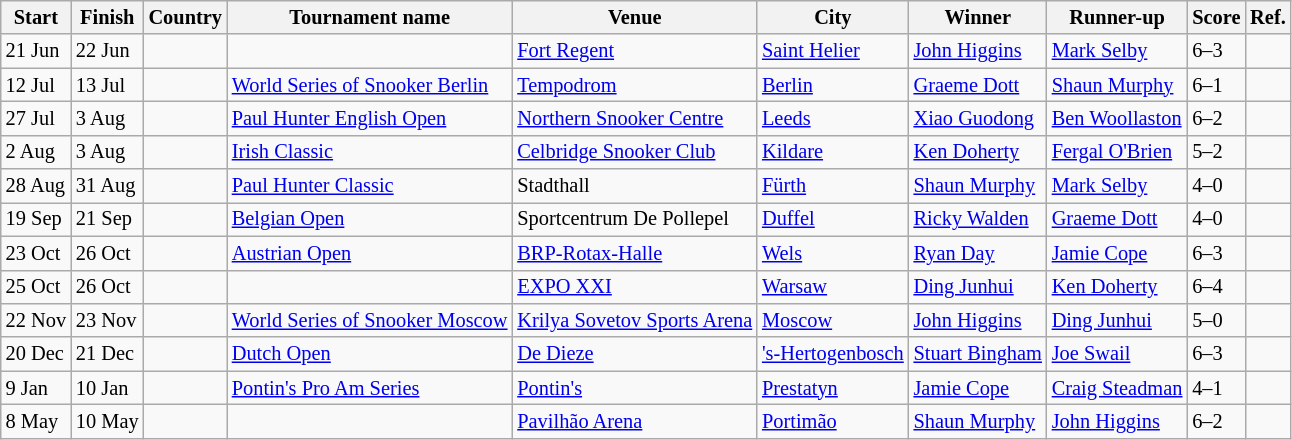<table class="wikitable sortable" style="font-size: 85%">
<tr>
<th>Start</th>
<th>Finish</th>
<th>Country</th>
<th>Tournament name</th>
<th>Venue</th>
<th>City</th>
<th>Winner</th>
<th>Runner-up</th>
<th>Score</th>
<th>Ref.</th>
</tr>
<tr>
<td>21 Jun</td>
<td>22 Jun</td>
<td></td>
<td><a href='#'></a></td>
<td><a href='#'>Fort Regent</a></td>
<td><a href='#'>Saint Helier</a></td>
<td> <a href='#'>John Higgins</a></td>
<td> <a href='#'>Mark Selby</a></td>
<td>6–3</td>
<td></td>
</tr>
<tr>
<td>12 Jul</td>
<td>13 Jul</td>
<td></td>
<td><a href='#'>World Series of Snooker Berlin</a></td>
<td><a href='#'>Tempodrom</a></td>
<td><a href='#'>Berlin</a></td>
<td> <a href='#'>Graeme Dott</a></td>
<td> <a href='#'>Shaun Murphy</a></td>
<td>6–1</td>
<td></td>
</tr>
<tr>
<td>27 Jul</td>
<td>3 Aug</td>
<td></td>
<td><a href='#'>Paul Hunter English Open</a></td>
<td><a href='#'>Northern Snooker Centre</a></td>
<td><a href='#'>Leeds</a></td>
<td> <a href='#'>Xiao Guodong</a></td>
<td> <a href='#'>Ben Woollaston</a></td>
<td>6–2</td>
<td></td>
</tr>
<tr>
<td>2 Aug</td>
<td>3 Aug</td>
<td></td>
<td><a href='#'>Irish Classic</a></td>
<td><a href='#'>Celbridge Snooker Club</a></td>
<td><a href='#'>Kildare</a></td>
<td> <a href='#'>Ken Doherty</a></td>
<td> <a href='#'>Fergal O'Brien</a></td>
<td>5–2</td>
<td></td>
</tr>
<tr>
<td>28 Aug</td>
<td>31 Aug</td>
<td></td>
<td><a href='#'>Paul Hunter Classic</a></td>
<td>Stadthall</td>
<td><a href='#'>Fürth</a></td>
<td> <a href='#'>Shaun Murphy</a></td>
<td> <a href='#'>Mark Selby</a></td>
<td>4–0</td>
<td></td>
</tr>
<tr>
<td>19 Sep</td>
<td>21 Sep</td>
<td></td>
<td><a href='#'>Belgian Open</a></td>
<td>Sportcentrum De Pollepel</td>
<td><a href='#'>Duffel</a></td>
<td> <a href='#'>Ricky Walden</a></td>
<td> <a href='#'>Graeme Dott</a></td>
<td>4–0</td>
<td></td>
</tr>
<tr>
<td>23 Oct</td>
<td>26 Oct</td>
<td></td>
<td><a href='#'>Austrian Open</a></td>
<td><a href='#'>BRP-Rotax-Halle</a></td>
<td><a href='#'>Wels</a></td>
<td> <a href='#'>Ryan Day</a></td>
<td> <a href='#'>Jamie Cope</a></td>
<td>6–3</td>
<td></td>
</tr>
<tr>
<td>25 Oct</td>
<td>26 Oct</td>
<td></td>
<td><a href='#'></a></td>
<td><a href='#'>EXPO XXI</a></td>
<td><a href='#'>Warsaw</a></td>
<td> <a href='#'>Ding Junhui</a></td>
<td> <a href='#'>Ken Doherty</a></td>
<td>6–4</td>
<td></td>
</tr>
<tr>
<td>22 Nov</td>
<td>23 Nov</td>
<td></td>
<td><a href='#'>World Series of Snooker Moscow</a></td>
<td><a href='#'>Krilya Sovetov Sports Arena</a></td>
<td><a href='#'>Moscow</a></td>
<td> <a href='#'>John Higgins</a></td>
<td> <a href='#'>Ding Junhui</a></td>
<td>5–0</td>
<td></td>
</tr>
<tr>
<td>20 Dec</td>
<td>21 Dec</td>
<td></td>
<td><a href='#'>Dutch Open</a></td>
<td><a href='#'>De Dieze</a></td>
<td><a href='#'>'s-Hertogenbosch</a></td>
<td> <a href='#'>Stuart Bingham</a></td>
<td> <a href='#'>Joe Swail</a></td>
<td>6–3</td>
<td></td>
</tr>
<tr>
<td>9 Jan</td>
<td>10 Jan</td>
<td></td>
<td><a href='#'>Pontin's Pro Am Series</a></td>
<td><a href='#'>Pontin's</a></td>
<td><a href='#'>Prestatyn</a></td>
<td> <a href='#'>Jamie Cope</a></td>
<td> <a href='#'>Craig Steadman</a></td>
<td>4–1</td>
<td></td>
</tr>
<tr>
<td>8 May</td>
<td>10 May</td>
<td></td>
<td><a href='#'></a></td>
<td><a href='#'>Pavilhão Arena</a></td>
<td><a href='#'>Portimão</a></td>
<td> <a href='#'>Shaun Murphy</a></td>
<td> <a href='#'>John Higgins</a></td>
<td>6–2</td>
<td></td>
</tr>
</table>
